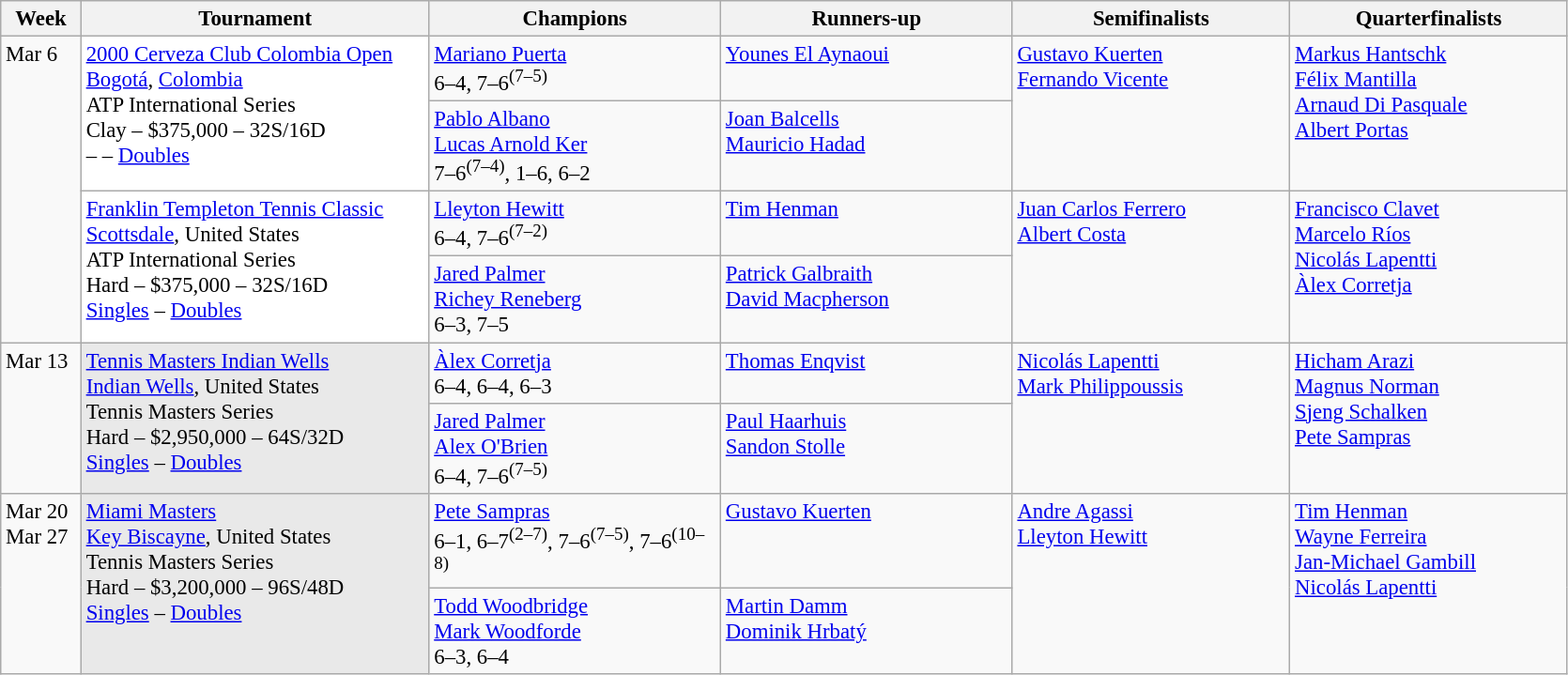<table class=wikitable style=font-size:95%>
<tr>
<th style="width:50px;">Week</th>
<th style="width:240px;">Tournament</th>
<th style="width:200px;">Champions</th>
<th style="width:200px;">Runners-up</th>
<th style="width:190px;">Semifinalists</th>
<th style="width:190px;">Quarterfinalists</th>
</tr>
<tr valign=top>
<td rowspan=4>Mar 6</td>
<td bgcolor=#ffffff rowspan=2><a href='#'>2000 Cerveza Club Colombia Open</a><br> <a href='#'>Bogotá</a>, <a href='#'>Colombia</a><br>ATP International Series<br>Clay – $375,000 – 32S/16D <br> –  – <a href='#'>Doubles</a></td>
<td> <a href='#'>Mariano Puerta</a><br>6–4, 7–6<sup>(7–5)</sup></td>
<td> <a href='#'>Younes El Aynaoui</a></td>
<td rowspan=2> <a href='#'>Gustavo Kuerten</a><br> <a href='#'>Fernando Vicente</a></td>
<td rowspan=2> <a href='#'>Markus Hantschk</a><br> <a href='#'>Félix Mantilla</a><br> <a href='#'>Arnaud Di Pasquale</a><br> <a href='#'>Albert Portas</a></td>
</tr>
<tr valign=top>
<td> <a href='#'>Pablo Albano</a><br> <a href='#'>Lucas Arnold Ker</a><br>7–6<sup>(7–4)</sup>, 1–6, 6–2</td>
<td> <a href='#'>Joan Balcells</a><br> <a href='#'>Mauricio Hadad</a></td>
</tr>
<tr valign=top>
<td bgcolor=#ffffff rowspan=2><a href='#'>Franklin Templeton Tennis Classic</a><br> <a href='#'>Scottsdale</a>, United States<br>ATP International Series<br>Hard – $375,000 – 32S/16D<br><a href='#'>Singles</a> – <a href='#'>Doubles</a></td>
<td> <a href='#'>Lleyton Hewitt</a><br>6–4, 7–6<sup>(7–2)</sup></td>
<td> <a href='#'>Tim Henman</a></td>
<td rowspan=2> <a href='#'>Juan Carlos Ferrero</a><br> <a href='#'>Albert Costa</a></td>
<td rowspan=2> <a href='#'>Francisco Clavet</a><br> <a href='#'>Marcelo Ríos</a><br> <a href='#'>Nicolás Lapentti</a><br> <a href='#'>Àlex Corretja</a></td>
</tr>
<tr valign=top>
<td> <a href='#'>Jared Palmer</a><br> <a href='#'>Richey Reneberg</a><br>6–3, 7–5</td>
<td> <a href='#'>Patrick Galbraith</a><br> <a href='#'>David Macpherson</a></td>
</tr>
<tr valign=top>
<td rowspan=2>Mar 13</td>
<td style="background:#e9e9e9;" rowspan=2><a href='#'>Tennis Masters Indian Wells</a><br> <a href='#'>Indian Wells</a>, United States<br>Tennis Masters Series<br>Hard – $2,950,000 – 64S/32D<br><a href='#'>Singles</a> – <a href='#'>Doubles</a></td>
<td> <a href='#'>Àlex Corretja</a><br>6–4, 6–4, 6–3</td>
<td> <a href='#'>Thomas Enqvist</a></td>
<td rowspan=2> <a href='#'>Nicolás Lapentti</a><br> <a href='#'>Mark Philippoussis</a></td>
<td rowspan=2> <a href='#'>Hicham Arazi</a><br> <a href='#'>Magnus Norman</a><br> <a href='#'>Sjeng Schalken</a><br> <a href='#'>Pete Sampras</a></td>
</tr>
<tr valign=top>
<td> <a href='#'>Jared Palmer</a><br> <a href='#'>Alex O'Brien</a><br>6–4, 7–6<sup>(7–5)</sup></td>
<td> <a href='#'>Paul Haarhuis</a><br> <a href='#'>Sandon Stolle</a></td>
</tr>
<tr valign=top>
<td rowspan=2>Mar 20<br>Mar 27</td>
<td style="background:#e9e9e9;" rowspan=2><a href='#'>Miami Masters</a><br> <a href='#'>Key Biscayne</a>, United States<br>Tennis Masters Series<br>Hard – $3,200,000 – 96S/48D<br><a href='#'>Singles</a> – <a href='#'>Doubles</a></td>
<td> <a href='#'>Pete Sampras</a><br>6–1, 6–7<sup>(2–7)</sup>, 7–6<sup>(7–5)</sup>, 7–6<sup>(10–8)</sup></td>
<td> <a href='#'>Gustavo Kuerten</a></td>
<td rowspan=2> <a href='#'>Andre Agassi</a><br> <a href='#'>Lleyton Hewitt</a></td>
<td rowspan=2> <a href='#'>Tim Henman</a><br> <a href='#'>Wayne Ferreira</a><br> <a href='#'>Jan-Michael Gambill</a><br> <a href='#'>Nicolás Lapentti</a></td>
</tr>
<tr valign=top>
<td> <a href='#'>Todd Woodbridge</a><br> <a href='#'>Mark Woodforde</a><br>6–3, 6–4</td>
<td> <a href='#'>Martin Damm</a><br> <a href='#'>Dominik Hrbatý</a></td>
</tr>
</table>
